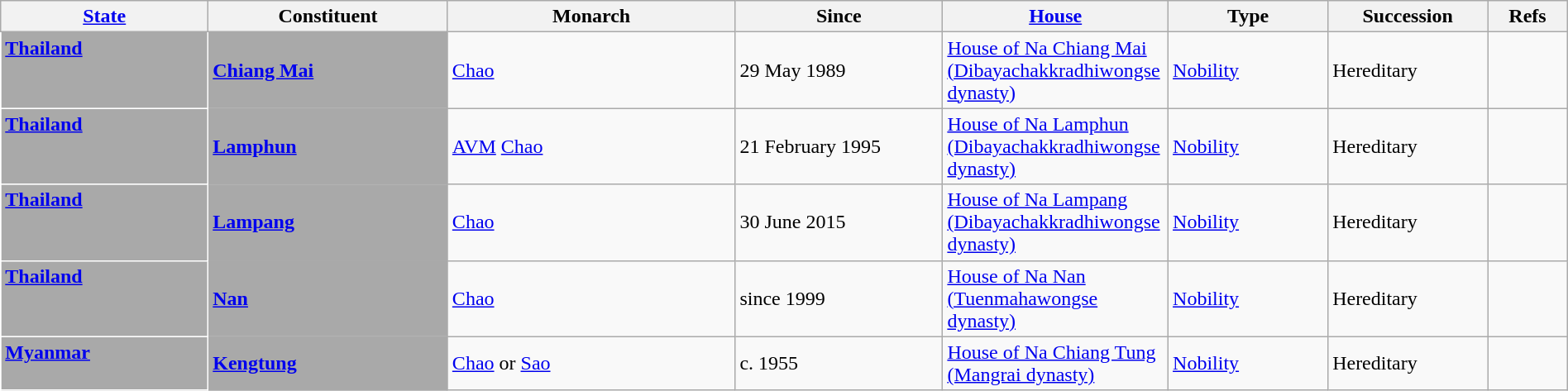<table class="wikitable" width="100%">
<tr>
<th width="13%"><a href='#'>State</a></th>
<th width="15%">Constituent</th>
<th width="18%">Monarch</th>
<th width="13%">Since</th>
<th width="12%"><a href='#'>House</a></th>
<th width="10%">Type</th>
<th width="10%">Succession</th>
<th width="5%">Refs</th>
</tr>
<tr>
<td bgcolor="#A9A9A9" style="vertical-align: top; border-color: white;"> <strong><a href='#'><span>Thailand</span></a></strong></td>
<td bgcolor="#A9A9A9"> <strong><a href='#'><span>Chiang Mai</span></a></strong></td>
<td><a href='#'>Chao</a> </td>
<td>29 May 1989</td>
<td><a href='#'>House of Na Chiang Mai (Dibayachakkradhiwongse dynasty)</a></td>
<td><a href='#'>Nobility</a></td>
<td>Hereditary</td>
<td align="center"></td>
</tr>
<tr>
<td bgcolor="#A9A9A9" style="vertical-align: top; border-color: white;"> <strong><a href='#'><span>Thailand</span></a></strong></td>
<td bgcolor="#A9A9A9"> <strong><a href='#'><span>Lamphun</span></a></strong></td>
<td><a href='#'>AVM</a> <a href='#'>Chao</a> </td>
<td>21 February 1995</td>
<td><a href='#'>House of Na Lamphun (Dibayachakkradhiwongse dynasty)</a></td>
<td><a href='#'>Nobility</a></td>
<td>Hereditary</td>
<td align="center"></td>
</tr>
<tr>
<td bgcolor="#A9A9A9" style="vertical-align: top; border-color: white;"> <strong><a href='#'><span>Thailand</span></a></strong></td>
<td bgcolor="#A9A9A9"> <strong><a href='#'><span>Lampang</span></a></strong></td>
<td><a href='#'>Chao</a> </td>
<td>30 June 2015</td>
<td><a href='#'>House of Na Lampang (Dibayachakkradhiwongse dynasty)</a></td>
<td><a href='#'>Nobility</a></td>
<td>Hereditary</td>
<td align="center"></td>
</tr>
<tr>
<td bgcolor="#A9A9A9" style="vertical-align: top; border-color: white;"> <strong><a href='#'><span>Thailand</span></a></strong></td>
<td bgcolor="#A9A9A9"> <strong><a href='#'><span>Nan</span></a></strong></td>
<td><a href='#'>Chao</a> </td>
<td>since 1999</td>
<td><a href='#'>House of Na Nan (Tuenmahawongse dynasty)</a></td>
<td><a href='#'>Nobility</a></td>
<td>Hereditary</td>
<td align="center"></td>
</tr>
<tr>
<td bgcolor="#A9A9A9" style="vertical-align: top; border-color: white;"> <strong><a href='#'><span>Myanmar</span></a></strong></td>
<td bgcolor="#A9A9A9"> <strong><a href='#'><span>Kengtung</span></a></strong></td>
<td><a href='#'>Chao</a> or <a href='#'>Sao</a> </td>
<td>c. 1955</td>
<td><a href='#'>House of Na Chiang Tung (Mangrai dynasty)</a></td>
<td><a href='#'>Nobility</a></td>
<td>Hereditary</td>
<td align="center"></td>
</tr>
</table>
